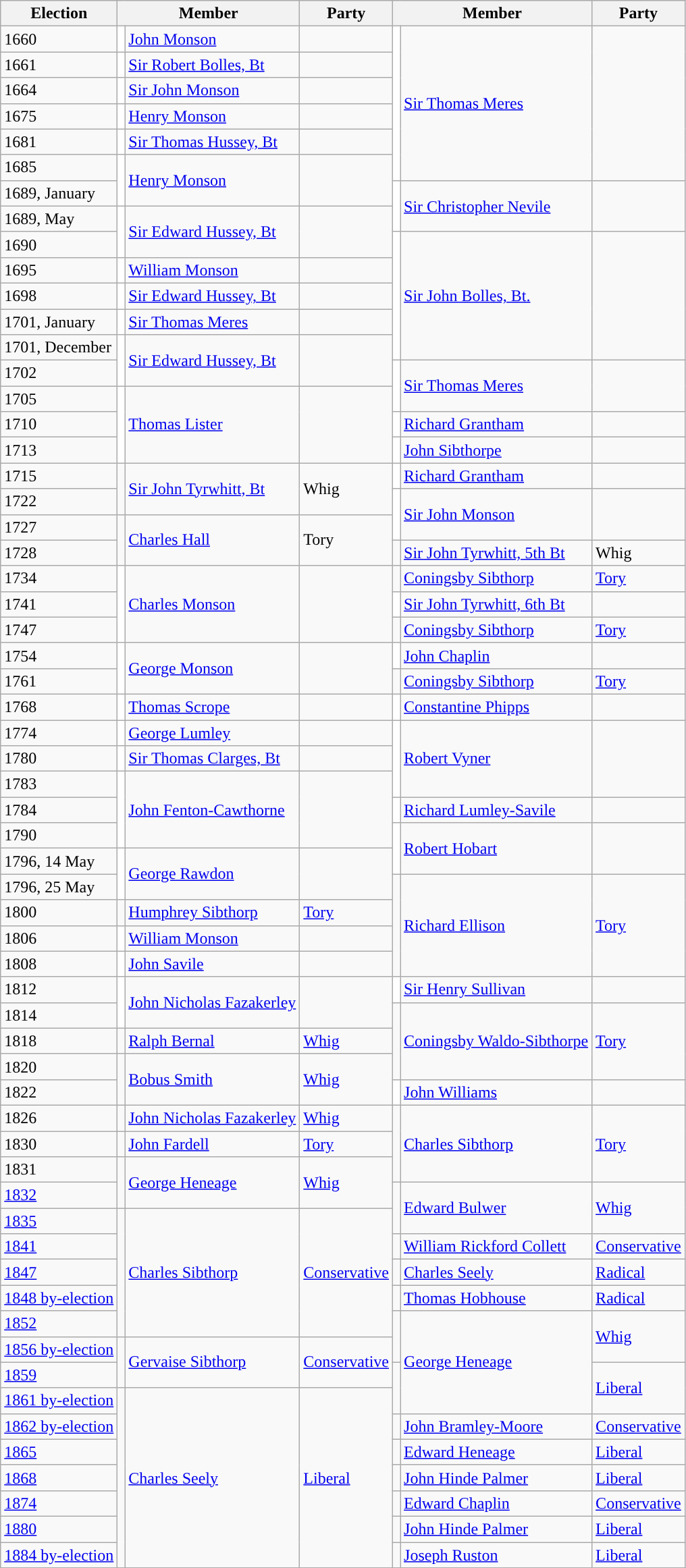<table class="wikitable">
<tr>
<th>Election</th>
<th colspan="2">Member</th>
<th>Party</th>
<th colspan="2">Member</th>
<th>Party</th>
</tr>
<tr>
<td>1660</td>
<td style="color:inherit;background-color: white"></td>
<td><a href='#'>John Monson</a>   </td>
<td></td>
<td rowspan="6" style="color:inherit;background-color: white"></td>
<td rowspan="6"><a href='#'>Sir Thomas Meres</a>	 </td>
<td rowspan="6"></td>
</tr>
<tr>
<td>1661</td>
<td style="color:inherit;background-color: white"></td>
<td><a href='#'>Sir Robert Bolles, Bt</a>   </td>
<td></td>
</tr>
<tr>
<td>1664</td>
<td style="color:inherit;background-color: white"></td>
<td><a href='#'>Sir John Monson</a>  </td>
<td></td>
</tr>
<tr>
<td>1675</td>
<td style="color:inherit;background-color: white"></td>
<td><a href='#'>Henry Monson</a>   </td>
<td></td>
</tr>
<tr>
<td>1681</td>
<td style="color:inherit;background-color: white"></td>
<td><a href='#'>Sir Thomas Hussey, Bt</a>   </td>
<td></td>
</tr>
<tr>
<td>1685</td>
<td rowspan="2" style="color:inherit;background-color: white"></td>
<td rowspan="2"><a href='#'>Henry Monson</a>   </td>
<td rowspan="2"></td>
</tr>
<tr>
<td>1689, January</td>
<td rowspan="2" style="color:inherit;background-color: white"></td>
<td rowspan="2"><a href='#'>Sir Christopher Nevile</a>	 </td>
<td rowspan="2"></td>
</tr>
<tr>
<td>1689, May</td>
<td rowspan="2" style="color:inherit;background-color: white"></td>
<td rowspan="2"><a href='#'>Sir Edward Hussey, Bt</a>	 </td>
<td rowspan="2"></td>
</tr>
<tr>
<td>1690</td>
<td rowspan="5" style="color:inherit;background-color: white"></td>
<td rowspan="5"><a href='#'>Sir John Bolles, Bt.</a>	 </td>
<td rowspan="5"></td>
</tr>
<tr>
<td>1695</td>
<td style="color:inherit;background-color: white"></td>
<td><a href='#'>William Monson</a>   </td>
<td></td>
</tr>
<tr>
<td>1698</td>
<td style="color:inherit;background-color: white"></td>
<td><a href='#'>Sir Edward Hussey, Bt</a>   </td>
<td></td>
</tr>
<tr>
<td>1701, January</td>
<td style="color:inherit;background-color: white"></td>
<td><a href='#'>Sir Thomas Meres</a>   </td>
<td></td>
</tr>
<tr>
<td>1701, December</td>
<td rowspan="2" style="color:inherit;background-color: white"></td>
<td rowspan="2"><a href='#'>Sir Edward Hussey, Bt</a>	 </td>
<td rowspan="2"></td>
</tr>
<tr>
<td>1702</td>
<td rowspan="2" style="color:inherit;background-color: white"></td>
<td rowspan="2"><a href='#'>Sir Thomas Meres</a>	 </td>
<td rowspan="2"></td>
</tr>
<tr>
<td>1705</td>
<td rowspan="3" style="color:inherit;background-color: white"></td>
<td rowspan="3"><a href='#'>Thomas Lister</a>	 </td>
<td rowspan="3"></td>
</tr>
<tr>
<td>1710</td>
<td style="color:inherit;background-color: white"></td>
<td><a href='#'>Richard Grantham</a>   </td>
<td></td>
</tr>
<tr>
<td>1713</td>
<td style="color:inherit;background-color: white"></td>
<td><a href='#'>John Sibthorpe</a>   </td>
<td></td>
</tr>
<tr>
<td>1715</td>
<td rowspan="2" style="color:inherit;background-color: "></td>
<td rowspan="2"><a href='#'>Sir John Tyrwhitt, Bt</a>	 </td>
<td rowspan="2">Whig</td>
<td style="color:inherit;background-color: white"></td>
<td><a href='#'>Richard Grantham</a>   </td>
<td></td>
</tr>
<tr>
<td>1722</td>
<td rowspan="2" style="color:inherit;background-color: white"></td>
<td rowspan="2"><a href='#'>Sir John Monson</a>	 </td>
<td rowspan="2"></td>
</tr>
<tr>
<td>1727</td>
<td rowspan="2" style="color:inherit;background-color: "></td>
<td rowspan="2"><a href='#'>Charles Hall</a>	 </td>
<td rowspan="2">Tory</td>
</tr>
<tr>
<td>1728</td>
<td style="color:inherit;background-color: "></td>
<td><a href='#'>Sir John Tyrwhitt, 5th Bt</a>   </td>
<td>Whig</td>
</tr>
<tr>
<td>1734</td>
<td rowspan="3" style="color:inherit;background-color: white"></td>
<td rowspan="3"><a href='#'>Charles Monson</a>	 </td>
<td rowspan="3"></td>
<td style="color:inherit;background-color: "></td>
<td><a href='#'>Coningsby Sibthorp</a>   </td>
<td><a href='#'>Tory</a></td>
</tr>
<tr>
<td>1741</td>
<td style="color:inherit;background-color: white"></td>
<td><a href='#'>Sir John Tyrwhitt, 6th Bt</a>   </td>
<td></td>
</tr>
<tr>
<td>1747</td>
<td style="color:inherit;background-color: "></td>
<td><a href='#'>Coningsby Sibthorp</a>   </td>
<td><a href='#'>Tory</a></td>
</tr>
<tr>
<td>1754</td>
<td rowspan="2" style="color:inherit;background-color: white"></td>
<td rowspan="2"><a href='#'>George Monson</a>	 </td>
<td rowspan="2"></td>
<td style="color:inherit;background-color: white"></td>
<td><a href='#'>John Chaplin</a>   </td>
<td></td>
</tr>
<tr>
<td>1761</td>
<td style="color:inherit;background-color: "></td>
<td><a href='#'>Coningsby Sibthorp</a>   </td>
<td><a href='#'>Tory</a></td>
</tr>
<tr>
<td>1768</td>
<td style="color:inherit;background-color: white"></td>
<td><a href='#'>Thomas Scrope</a>   </td>
<td></td>
<td style="color:inherit;background-color: white"></td>
<td><a href='#'>Constantine Phipps</a>   </td>
<td></td>
</tr>
<tr>
<td>1774</td>
<td style="color:inherit;background-color: white"></td>
<td><a href='#'>George Lumley</a>   </td>
<td></td>
<td rowspan="3" style="color:inherit;background-color: white"></td>
<td rowspan="3"><a href='#'>Robert Vyner</a>	 </td>
<td rowspan="3"></td>
</tr>
<tr>
<td>1780</td>
<td style="color:inherit;background-color: white"></td>
<td><a href='#'>Sir Thomas Clarges, Bt</a>   </td>
<td></td>
</tr>
<tr>
<td>1783</td>
<td rowspan="3" style="color:inherit;background-color: white"></td>
<td rowspan="3"><a href='#'>John Fenton-Cawthorne</a>   </td>
<td rowspan="3"></td>
</tr>
<tr>
<td>1784</td>
<td style="color:inherit;background-color: white"></td>
<td><a href='#'>Richard Lumley-Savile</a>   </td>
<td></td>
</tr>
<tr>
<td>1790</td>
<td rowspan="2" style="color:inherit;background-color: white"></td>
<td rowspan="2"><a href='#'>Robert Hobart</a>   </td>
<td rowspan="2"></td>
</tr>
<tr>
<td>1796, 14 May</td>
<td rowspan="2" style="color:inherit;background-color: white"></td>
<td rowspan="2"><a href='#'>George Rawdon</a>	 </td>
<td rowspan="2"></td>
</tr>
<tr>
<td>1796, 25 May</td>
<td rowspan="4" style="color:inherit;background-color: "></td>
<td rowspan="4"><a href='#'>Richard Ellison</a>	 </td>
<td rowspan="4"><a href='#'>Tory</a></td>
</tr>
<tr>
<td>1800</td>
<td style="color:inherit;background-color: "></td>
<td><a href='#'>Humphrey Sibthorp</a>   </td>
<td><a href='#'>Tory</a></td>
</tr>
<tr>
<td>1806</td>
<td style="color:inherit;background-color: white"></td>
<td><a href='#'>William Monson</a>   </td>
<td></td>
</tr>
<tr>
<td>1808</td>
<td style="color:inherit;background-color: white"></td>
<td><a href='#'>John Savile</a>   </td>
<td></td>
</tr>
<tr>
<td 1812>1812</td>
<td rowspan="2" style="color:inherit;background-color: white"></td>
<td rowspan="2"><a href='#'>John Nicholas Fazakerley</a>	 </td>
<td rowspan="2"></td>
<td style="color:inherit;background-color: white"></td>
<td><a href='#'>Sir Henry Sullivan</a>   </td>
<td></td>
</tr>
<tr>
<td>1814</td>
<td rowspan="3" style="color:inherit;background-color: "></td>
<td rowspan="3"><a href='#'>Coningsby Waldo-Sibthorpe</a>	 </td>
<td rowspan="3"><a href='#'>Tory</a></td>
</tr>
<tr>
<td>1818</td>
<td style="color:inherit;background-color: "></td>
<td><a href='#'>Ralph Bernal</a>   </td>
<td><a href='#'>Whig</a></td>
</tr>
<tr>
<td>1820</td>
<td rowspan="2" style="color:inherit;background-color: "></td>
<td rowspan="2"><a href='#'>Bobus Smith</a>	 </td>
<td rowspan="2"><a href='#'>Whig</a></td>
</tr>
<tr>
<td>1822</td>
<td style="color:inherit;background-color: white"></td>
<td><a href='#'>John Williams</a>   </td>
<td></td>
</tr>
<tr>
<td>1826</td>
<td style="color:inherit;background-color: "></td>
<td><a href='#'>John Nicholas Fazakerley</a>   </td>
<td><a href='#'>Whig</a></td>
<td rowspan="3" style="color:inherit;background-color: "></td>
<td rowspan="3"><a href='#'>Charles Sibthorp</a>	 </td>
<td rowspan="3"><a href='#'>Tory</a></td>
</tr>
<tr>
<td>1830</td>
<td style="color:inherit;background-color: "></td>
<td><a href='#'>John Fardell</a>   </td>
<td><a href='#'>Tory</a></td>
</tr>
<tr>
<td>1831</td>
<td rowspan="2" style="color:inherit;background-color: "></td>
<td rowspan="2"><a href='#'>George Heneage</a>	 </td>
<td rowspan="2"><a href='#'>Whig</a></td>
</tr>
<tr>
<td><a href='#'>1832</a></td>
<td rowspan="2" style="color:inherit;background-color: "></td>
<td rowspan="2"><a href='#'>Edward Bulwer</a>	 </td>
<td rowspan="2"><a href='#'>Whig</a></td>
</tr>
<tr>
<td><a href='#'>1835</a></td>
<td rowspan="5" style="color:inherit;background-color: "></td>
<td rowspan="5"><a href='#'>Charles Sibthorp</a>	 </td>
<td rowspan="5"><a href='#'>Conservative</a></td>
</tr>
<tr>
<td><a href='#'>1841</a></td>
<td style="color:inherit;background-color: "></td>
<td><a href='#'>William Rickford Collett</a>   </td>
<td><a href='#'>Conservative</a></td>
</tr>
<tr>
<td><a href='#'>1847</a></td>
<td style="color:inherit;background-color: "></td>
<td><a href='#'>Charles Seely</a>   </td>
<td><a href='#'>Radical</a></td>
</tr>
<tr>
<td><a href='#'>1848 by-election</a></td>
<td style="color:inherit;background-color: "></td>
<td><a href='#'>Thomas Hobhouse</a>   </td>
<td><a href='#'>Radical</a></td>
</tr>
<tr>
<td><a href='#'>1852</a></td>
<td rowspan="2" style="color:inherit;background-color: "></td>
<td rowspan="4"><a href='#'>George Heneage</a>	 </td>
<td rowspan="2"><a href='#'>Whig</a></td>
</tr>
<tr>
<td><a href='#'>1856 by-election</a></td>
<td rowspan="2" style="color:inherit;background-color: "></td>
<td rowspan="2"><a href='#'>Gervaise Sibthorp</a>   </td>
<td rowspan="2"><a href='#'>Conservative</a></td>
</tr>
<tr>
<td><a href='#'>1859</a></td>
<td rowspan="2" style="color:inherit;background-color: "></td>
<td rowspan="2"><a href='#'>Liberal</a></td>
</tr>
<tr>
<td><a href='#'>1861 by-election</a></td>
<td rowspan="7" style="color:inherit;background-color: "></td>
<td rowspan="7"><a href='#'>Charles Seely</a>	 </td>
<td rowspan="7"><a href='#'>Liberal</a></td>
</tr>
<tr>
<td><a href='#'>1862 by-election</a></td>
<td style="color:inherit;background-color: "></td>
<td><a href='#'>John Bramley-Moore</a>   </td>
<td><a href='#'>Conservative</a></td>
</tr>
<tr>
<td><a href='#'>1865</a></td>
<td style="color:inherit;background-color: "></td>
<td><a href='#'>Edward Heneage</a>   </td>
<td><a href='#'>Liberal</a></td>
</tr>
<tr>
<td><a href='#'>1868</a></td>
<td style="color:inherit;background-color: "></td>
<td><a href='#'>John Hinde Palmer</a>   </td>
<td><a href='#'>Liberal</a></td>
</tr>
<tr>
<td><a href='#'>1874</a></td>
<td style="color:inherit;background-color: "></td>
<td><a href='#'>Edward Chaplin</a>   </td>
<td><a href='#'>Conservative</a></td>
</tr>
<tr>
<td><a href='#'>1880</a></td>
<td style="color:inherit;background-color: "></td>
<td><a href='#'>John Hinde Palmer</a>   </td>
<td><a href='#'>Liberal</a></td>
</tr>
<tr>
<td><a href='#'>1884 by-election</a></td>
<td style="color:inherit;background-color: "></td>
<td><a href='#'>Joseph Ruston</a>   </td>
<td><a href='#'>Liberal</a></td>
</tr>
</table>
